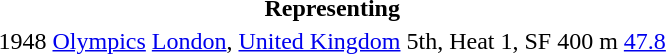<table>
<tr>
<th colspan="6">Representing </th>
</tr>
<tr>
<td>1948</td>
<td><a href='#'>Olympics</a></td>
<td><a href='#'>London</a>, <a href='#'>United Kingdom</a></td>
<td>5th, Heat 1, SF</td>
<td>400 m</td>
<td><a href='#'>47.8</a></td>
</tr>
</table>
